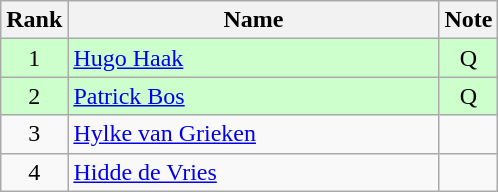<table class="wikitable" style="text-align:center;">
<tr>
<th>Rank</th>
<th style="width:15em">Name</th>
<th>Note</th>
</tr>
<tr bgcolor=ccffcc>
<td>1</td>
<td align=left><a href='#'>Hugo Haak</a></td>
<td>Q</td>
</tr>
<tr bgcolor=ccffcc>
<td>2</td>
<td align=left><a href='#'>Patrick Bos</a></td>
<td>Q</td>
</tr>
<tr>
<td>3</td>
<td align=left><a href='#'>Hylke van Grieken</a></td>
<td></td>
</tr>
<tr>
<td>4</td>
<td align=left><a href='#'>Hidde de Vries</a></td>
<td></td>
</tr>
</table>
